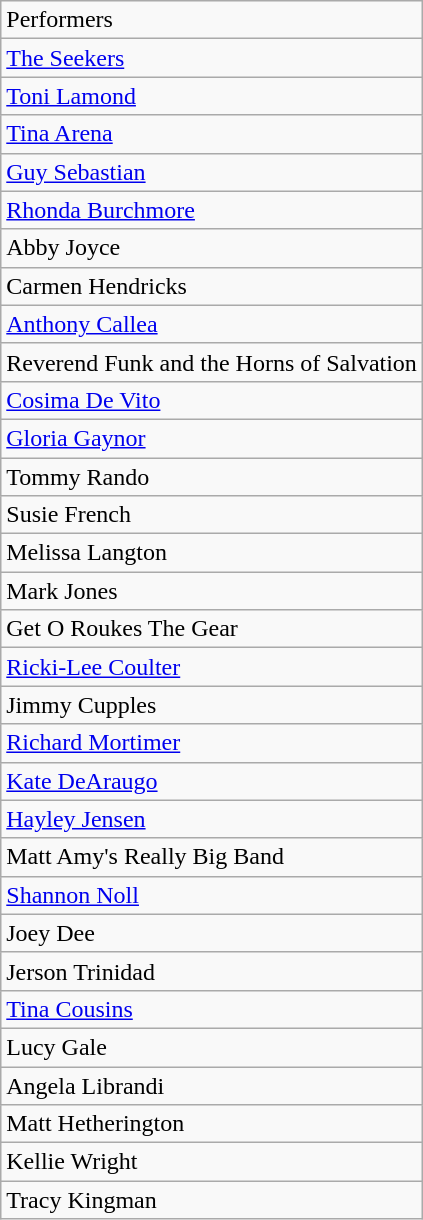<table class="wikitable">
<tr>
<td>Performers</td>
</tr>
<tr>
<td><a href='#'>The Seekers</a></td>
</tr>
<tr>
<td><a href='#'>Toni Lamond</a></td>
</tr>
<tr>
<td><a href='#'>Tina Arena</a></td>
</tr>
<tr>
<td><a href='#'>Guy Sebastian</a></td>
</tr>
<tr>
<td><a href='#'>Rhonda Burchmore</a></td>
</tr>
<tr>
<td>Abby Joyce</td>
</tr>
<tr>
<td>Carmen Hendricks</td>
</tr>
<tr>
<td><a href='#'>Anthony Callea</a></td>
</tr>
<tr>
<td>Reverend Funk and the Horns of Salvation</td>
</tr>
<tr>
<td><a href='#'>Cosima De Vito</a></td>
</tr>
<tr>
<td><a href='#'>Gloria Gaynor</a></td>
</tr>
<tr>
<td>Tommy Rando</td>
</tr>
<tr>
<td>Susie French</td>
</tr>
<tr>
<td>Melissa Langton</td>
</tr>
<tr>
<td>Mark Jones</td>
</tr>
<tr>
<td>Get O Roukes The Gear</td>
</tr>
<tr>
<td><a href='#'>Ricki-Lee Coulter</a></td>
</tr>
<tr>
<td>Jimmy Cupples</td>
</tr>
<tr>
<td><a href='#'>Richard Mortimer</a></td>
</tr>
<tr>
<td><a href='#'>Kate DeAraugo</a></td>
</tr>
<tr>
<td><a href='#'>Hayley Jensen</a></td>
</tr>
<tr>
<td>Matt Amy's Really Big Band</td>
</tr>
<tr>
<td><a href='#'>Shannon Noll</a></td>
</tr>
<tr>
<td>Joey Dee</td>
</tr>
<tr>
<td>Jerson Trinidad</td>
</tr>
<tr>
<td><a href='#'>Tina Cousins</a></td>
</tr>
<tr>
<td>Lucy Gale</td>
</tr>
<tr>
<td>Angela Librandi</td>
</tr>
<tr>
<td>Matt Hetherington</td>
</tr>
<tr>
<td>Kellie Wright</td>
</tr>
<tr>
<td>Tracy Kingman</td>
</tr>
</table>
